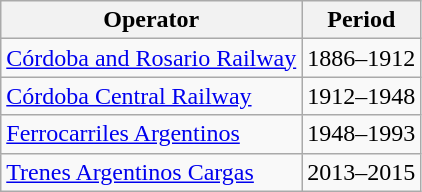<table class= wikitable>
<tr>
<th>Operator</th>
<th>Period</th>
</tr>
<tr>
<td> <a href='#'>Córdoba and Rosario Railway </a></td>
<td>1886–1912</td>
</tr>
<tr>
<td> <a href='#'>Córdoba Central Railway</a></td>
<td>1912–1948</td>
</tr>
<tr>
<td> <a href='#'>Ferrocarriles Argentinos</a></td>
<td>1948–1993</td>
</tr>
<tr>
<td> <a href='#'>Trenes Argentinos Cargas</a></td>
<td>2013–2015</td>
</tr>
</table>
